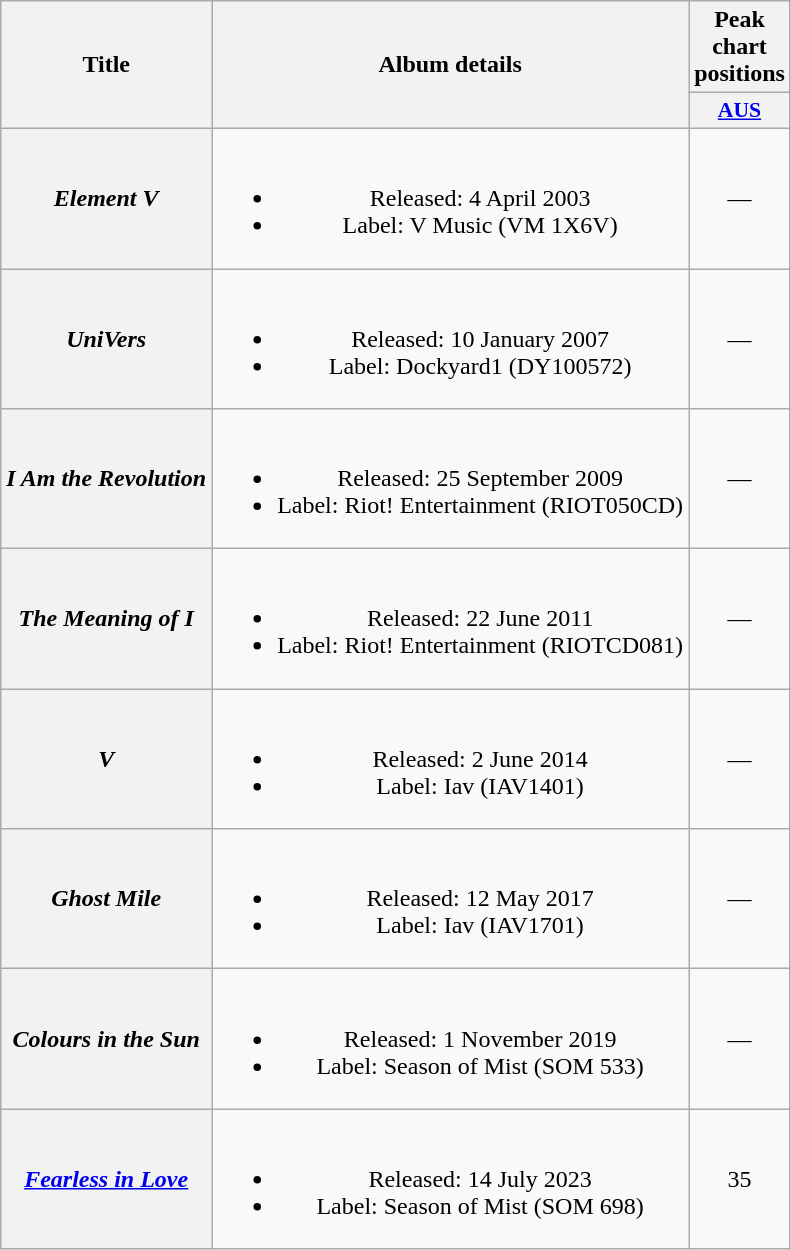<table class="wikitable plainrowheaders" style="text-align:center">
<tr>
<th scope="col" rowspan="2">Title</th>
<th scope="col" rowspan="2">Album details</th>
<th scope="col" colspan="1">Peak chart positions</th>
</tr>
<tr>
<th style="width:3em;font-size:90%;"><a href='#'>AUS</a><br></th>
</tr>
<tr>
<th scope="row"><em>Element V</em></th>
<td><br><ul><li>Released: 4 April 2003</li><li>Label: V Music (VM 1X6V)</li></ul></td>
<td>—</td>
</tr>
<tr>
<th scope="row"><em>UniVers</em></th>
<td><br><ul><li>Released: 10 January 2007</li><li>Label: Dockyard1 (DY100572)</li></ul></td>
<td>—</td>
</tr>
<tr>
<th scope="row"><em>I Am the Revolution</em></th>
<td><br><ul><li>Released: 25 September 2009</li><li>Label: Riot! Entertainment (RIOT050CD)</li></ul></td>
<td>—</td>
</tr>
<tr>
<th scope="row"><em>The Meaning of I</em></th>
<td><br><ul><li>Released: 22 June 2011</li><li>Label: Riot! Entertainment (RIOTCD081)</li></ul></td>
<td>—</td>
</tr>
<tr>
<th scope="row"><em>V</em></th>
<td><br><ul><li>Released: 2 June 2014</li><li>Label: Iav (IAV1401)</li></ul></td>
<td>—</td>
</tr>
<tr>
<th scope="row"><em>Ghost Mile</em></th>
<td><br><ul><li>Released: 12 May 2017</li><li>Label: Iav (IAV1701)</li></ul></td>
<td>—</td>
</tr>
<tr>
<th scope="row"><em>Colours in the Sun</em></th>
<td><br><ul><li>Released: 1 November 2019</li><li>Label: Season of Mist	(SOM 533)</li></ul></td>
<td>—</td>
</tr>
<tr>
<th scope="row"><em><a href='#'>Fearless in Love</a></em></th>
<td><br><ul><li>Released: 14 July 2023</li><li>Label: Season of Mist (SOM 698)</li></ul></td>
<td>35</td>
</tr>
</table>
